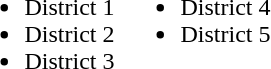<table border="0">
<tr>
<td valign="top"><br><ul><li>District 1</li><li>District 2</li><li>District 3</li></ul></td>
<td valign="top"><br><ul><li>District 4</li><li>District 5</li></ul></td>
</tr>
</table>
